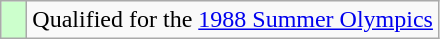<table class="wikitable">
<tr>
<td width=10px bgcolor=#ccffcc></td>
<td>Qualified for the <a href='#'>1988 Summer Olympics</a></td>
</tr>
</table>
